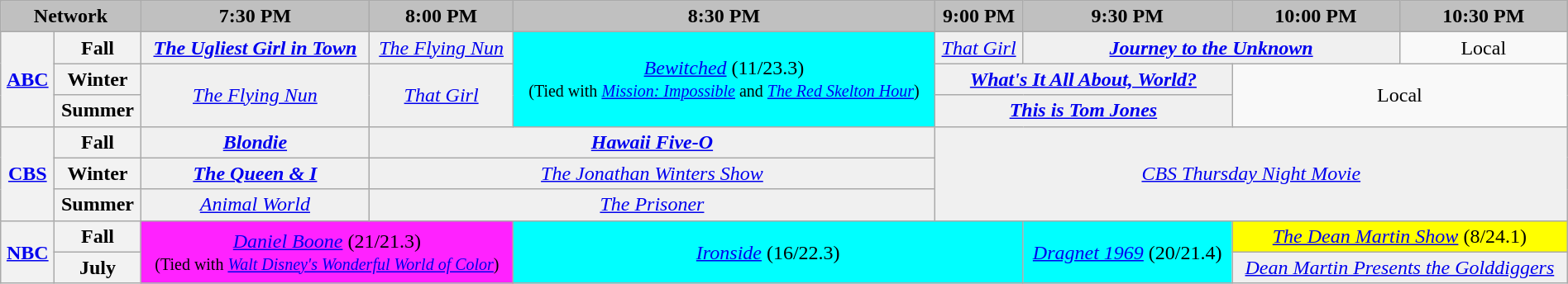<table class="wikitable" style="width:100%;margin-right:0;text-align:center">
<tr>
<th colspan="2" style="background-color:#C0C0C0;text-align:center">Network</th>
<th style="background-color:#C0C0C0;text-align:center">7:30 PM</th>
<th style="background-color:#C0C0C0;text-align:center">8:00 PM</th>
<th style="background-color:#C0C0C0;text-align:center">8:30 PM</th>
<th style="background-color:#C0C0C0;text-align:center">9:00 PM</th>
<th style="background-color:#C0C0C0;text-align:center">9:30 PM</th>
<th style="background-color:#C0C0C0;text-align:center">10:00 PM</th>
<th style="background-color:#C0C0C0;text-align:center">10:30 PM</th>
</tr>
<tr>
<th bgcolor="#C0C0C0" rowspan="3"><a href='#'>ABC</a></th>
<th>Fall</th>
<td bgcolor="#F0F0F0"><strong><em><a href='#'>The Ugliest Girl in Town</a></em></strong></td>
<td bgcolor="#F0F0F0"><em><a href='#'>The Flying Nun</a></em></td>
<td bgcolor="#00FFFF" rowspan="3"><em><a href='#'>Bewitched</a></em> (11/23.3)<br><small>(Tied with <em><a href='#'>Mission: Impossible</a></em> and <em><a href='#'>The Red Skelton Hour</a></em>)</small></td>
<td bgcolor="#F0F0F0"><em><a href='#'>That Girl</a></em></td>
<td bgcolor="#F0F0F0" colspan="2"><strong><em><a href='#'>Journey to the Unknown</a></em></strong></td>
<td>Local</td>
</tr>
<tr>
<th>Winter</th>
<td bgcolor="#F0F0F0" rowspan="2"><em><a href='#'>The Flying Nun</a></em></td>
<td bgcolor="#F0F0F0" rowspan="2"><em><a href='#'>That Girl</a></em></td>
<td bgcolor="#F0F0F0" colspan="2"><strong><em><a href='#'>What's It All About, World?</a></em></strong></td>
<td colspan="2" rowspan="2">Local</td>
</tr>
<tr>
<th>Summer</th>
<td bgcolor="#F0F0F0" colspan="2"><strong><em><a href='#'>This is Tom Jones</a></em></strong></td>
</tr>
<tr>
<th bgcolor="#C0C0C0" rowspan="3"><a href='#'>CBS</a></th>
<th>Fall</th>
<td bgcolor="#F0F0F0"><strong><em><a href='#'>Blondie</a></em></strong></td>
<td bgcolor="#F0F0F0" colspan="2"><strong><em><a href='#'>Hawaii Five-O</a></em></strong></td>
<td bgcolor="#F0F0F0" colspan="4" rowspan="3"><em><a href='#'>CBS Thursday Night Movie</a></em></td>
</tr>
<tr>
<th>Winter</th>
<td bgcolor="#F0F0F0"><strong><em><a href='#'>The Queen & I</a></em></strong></td>
<td bgcolor="#F0F0F0" colspan="2"><em><a href='#'>The Jonathan Winters Show</a></em></td>
</tr>
<tr>
<th>Summer</th>
<td bgcolor="#F0F0F0"><em><a href='#'>Animal World</a></em></td>
<td bgcolor="#F0F0F0" colspan="2"><em><a href='#'>The Prisoner</a></em></td>
</tr>
<tr>
<th bgcolor="#C0C0C0" rowspan="2"><a href='#'>NBC</a></th>
<th>Fall</th>
<td bgcolor="#FF22FF" colspan="2" rowspan="2"><em><a href='#'>Daniel Boone</a></em> (21/21.3)<br><small>(Tied with <em><a href='#'>Walt Disney's Wonderful World of Color</a></em>)</small></td>
<td bgcolor="#00FFFF" colspan="2" rowspan="2"><em><a href='#'>Ironside</a></em> (16/22.3)</td>
<td bgcolor="#00FFFF" rowspan="2"><em><a href='#'>Dragnet 1969</a></em> (20/21.4)</td>
<td bgcolor="#FFFF00" colspan="2"><em><a href='#'>The Dean Martin Show</a></em> (8/24.1)</td>
</tr>
<tr>
<th>July</th>
<td bgcolor="#F0F0F0" colspan="2"><em><a href='#'>Dean Martin Presents the Golddiggers</a></em></td>
</tr>
</table>
